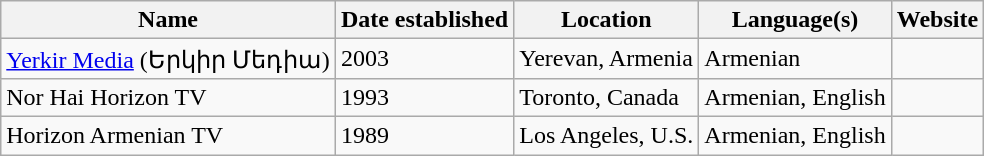<table class="wikitable">
<tr>
<th>Name</th>
<th>Date established</th>
<th>Location</th>
<th>Language(s)</th>
<th>Website</th>
</tr>
<tr>
<td><a href='#'>Yerkir Media</a> (Երկիր Մեդիա)</td>
<td>2003</td>
<td> Yerevan, Armenia</td>
<td>Armenian</td>
<td></td>
</tr>
<tr>
<td>Nor Hai Horizon TV</td>
<td>1993</td>
<td> Toronto, Canada</td>
<td>Armenian, English</td>
<td></td>
</tr>
<tr>
<td>Horizon Armenian TV</td>
<td>1989</td>
<td> Los Angeles, U.S.</td>
<td>Armenian, English</td>
<td></td>
</tr>
</table>
